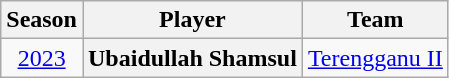<table class="wikitable plainrowheaders">
<tr>
<th>Season</th>
<th>Player</th>
<th>Team</th>
</tr>
<tr>
<td align=center><a href='#'>2023</a></td>
<th scope="row"> Ubaidullah Shamsul</th>
<td><a href='#'>Terengganu II</a></td>
</tr>
</table>
